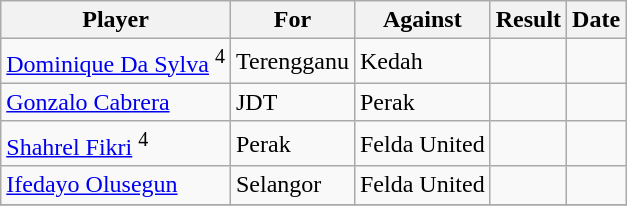<table class="wikitable" style="text-align:left">
<tr>
<th>Player</th>
<th>For</th>
<th>Against</th>
<th>Result</th>
<th>Date</th>
</tr>
<tr>
<td> <a href='#'>Dominique Da Sylva</a> <sup>4</sup></td>
<td>Terengganu</td>
<td>Kedah</td>
<td></td>
<td></td>
</tr>
<tr>
<td> <a href='#'>Gonzalo Cabrera</a></td>
<td>JDT</td>
<td>Perak</td>
<td></td>
<td></td>
</tr>
<tr>
<td> <a href='#'>Shahrel Fikri</a> <sup>4</sup></td>
<td>Perak</td>
<td>Felda United</td>
<td></td>
<td></td>
</tr>
<tr>
<td> <a href='#'>Ifedayo Olusegun</a></td>
<td>Selangor</td>
<td>Felda United</td>
<td></td>
<td></td>
</tr>
<tr>
</tr>
</table>
